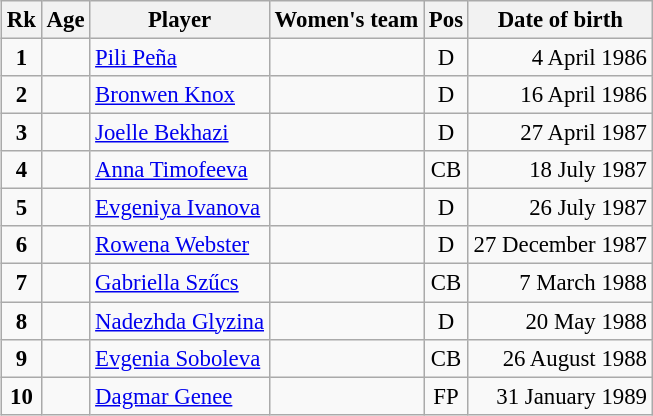<table class="wikitable sortable" style="text-align: left; font-size: 95%; margin-left: 1em;">
<tr>
<th>Rk</th>
<th>Age</th>
<th>Player</th>
<th>Women's team</th>
<th>Pos</th>
<th>Date of birth</th>
</tr>
<tr>
<td style="text-align: center;"><strong>1</strong></td>
<td></td>
<td data-sort-value="Peña, Pili"><a href='#'>Pili Peña</a></td>
<td></td>
<td style="text-align: center;">D</td>
<td style="text-align: right;">4 April 1986</td>
</tr>
<tr>
<td style="text-align: center;"><strong>2</strong></td>
<td></td>
<td data-sort-value="Knox, Bronwen"><a href='#'>Bronwen Knox</a></td>
<td></td>
<td style="text-align: center;">D</td>
<td style="text-align: right;">16 April 1986</td>
</tr>
<tr>
<td style="text-align: center;"><strong>3</strong></td>
<td></td>
<td data-sort-value="Bekhazi, Joelle"><a href='#'>Joelle Bekhazi</a></td>
<td></td>
<td style="text-align: center;">D</td>
<td style="text-align: right;">27 April 1987</td>
</tr>
<tr>
<td style="text-align: center;"><strong>4</strong></td>
<td></td>
<td data-sort-value="Timofeeva, Anna"><a href='#'>Anna Timofeeva</a></td>
<td></td>
<td style="text-align: center;">CB</td>
<td style="text-align: right;">18 July 1987</td>
</tr>
<tr>
<td style="text-align: center;"><strong>5</strong></td>
<td></td>
<td data-sort-value="Ivanova, Evgeniya"><a href='#'>Evgeniya Ivanova</a></td>
<td></td>
<td style="text-align: center;">D</td>
<td style="text-align: right;">26 July 1987</td>
</tr>
<tr>
<td style="text-align: center;"><strong>6</strong></td>
<td></td>
<td data-sort-value="Webster, Rowena"><a href='#'>Rowena Webster</a></td>
<td></td>
<td style="text-align: center;">D</td>
<td style="text-align: right;">27 December 1987</td>
</tr>
<tr>
<td style="text-align: center;"><strong>7</strong></td>
<td></td>
<td data-sort-value="Szűcs, Gabriella"><a href='#'>Gabriella Szűcs</a></td>
<td></td>
<td style="text-align: center;">CB</td>
<td style="text-align: right;">7 March 1988</td>
</tr>
<tr>
<td style="text-align: center;"><strong>8</strong></td>
<td></td>
<td data-sort-value="Glyzina, Nadezhda"><a href='#'>Nadezhda Glyzina</a></td>
<td></td>
<td style="text-align: center;">D</td>
<td style="text-align: right;">20 May 1988</td>
</tr>
<tr>
<td style="text-align: center;"><strong>9</strong></td>
<td></td>
<td data-sort-value="Soboleva, Evgeniya"><a href='#'>Evgenia Soboleva</a></td>
<td></td>
<td style="text-align: center;">CB</td>
<td style="text-align: right;">26 August 1988</td>
</tr>
<tr>
<td style="text-align: center;"><strong>10</strong></td>
<td></td>
<td data-sort-value="Genee, Dagmar"><a href='#'>Dagmar Genee</a></td>
<td></td>
<td style="text-align: center;">FP</td>
<td style="text-align: right;">31 January 1989</td>
</tr>
</table>
